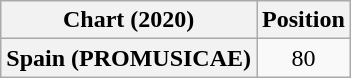<table class="wikitable plainrowheaders" style="text-align:center">
<tr>
<th scope="col">Chart (2020)</th>
<th scope="col">Position</th>
</tr>
<tr>
<th scope="row">Spain (PROMUSICAE)</th>
<td>80</td>
</tr>
</table>
